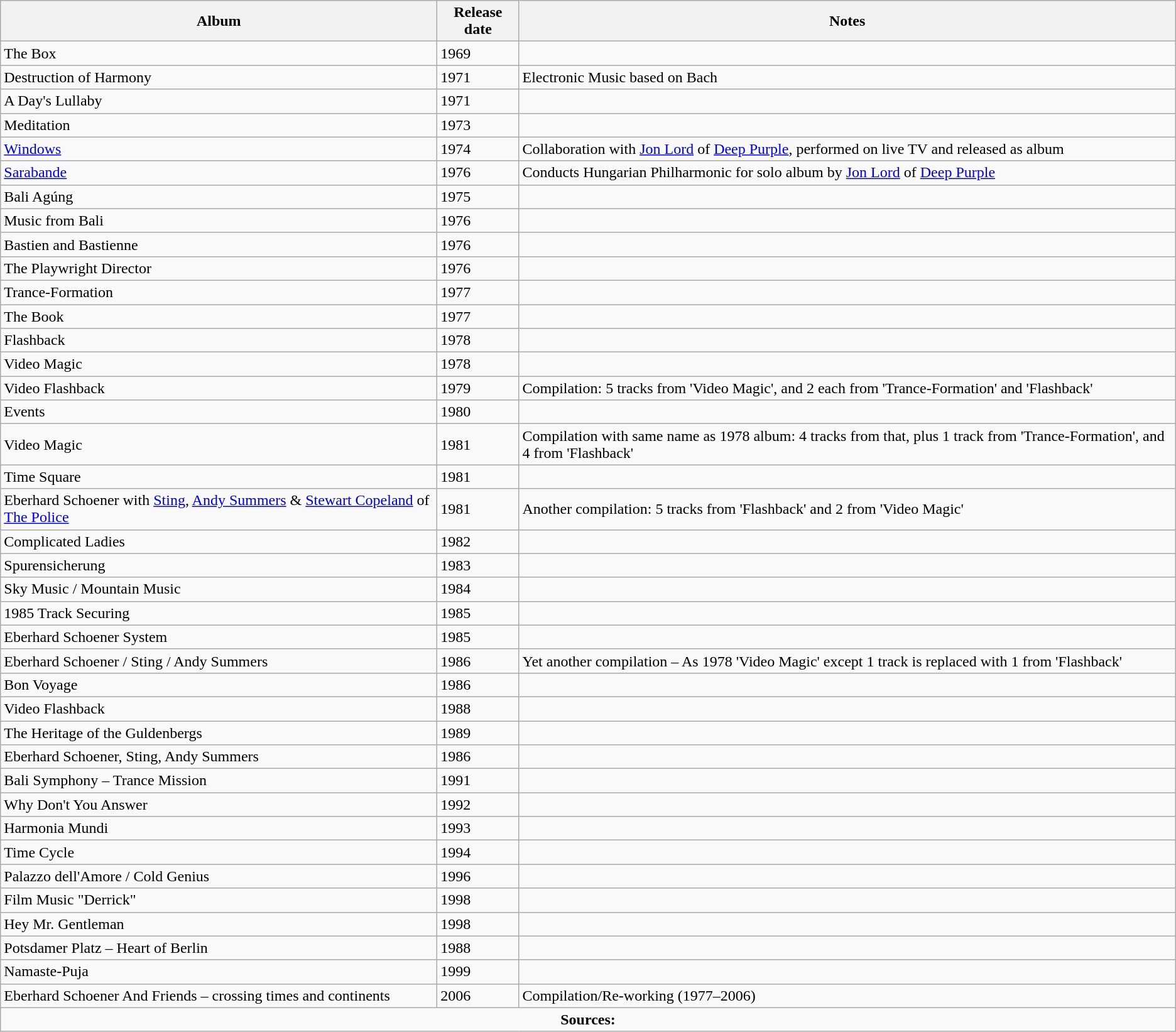<table class="wikitable">
<tr>
<th>Album</th>
<th>Release date</th>
<th>Notes</th>
</tr>
<tr>
<td>The Box</td>
<td>1969</td>
<td></td>
</tr>
<tr>
<td>Destruction of Harmony</td>
<td>1971</td>
<td>Electronic Music based on Bach</td>
</tr>
<tr>
<td>A Day's Lullaby</td>
<td>1971</td>
<td></td>
</tr>
<tr>
<td>Meditation</td>
<td>1973</td>
<td></td>
</tr>
<tr>
<td><a href='#'>Windows</a></td>
<td>1974</td>
<td>Collaboration with <a href='#'>Jon Lord</a> of <a href='#'>Deep Purple</a>, performed on live TV and released as album</td>
</tr>
<tr>
<td><a href='#'>Sarabande</a></td>
<td>1976</td>
<td>Conducts Hungarian Philharmonic for solo album by <a href='#'>Jon Lord</a> of <a href='#'>Deep Purple</a></td>
</tr>
<tr>
<td>Bali Agúng</td>
<td>1975</td>
<td></td>
</tr>
<tr>
<td>Music from Bali</td>
<td>1976</td>
<td></td>
</tr>
<tr>
<td>Bastien and Bastienne</td>
<td>1976</td>
<td></td>
</tr>
<tr>
<td>The Playwright Director</td>
<td>1976</td>
<td></td>
</tr>
<tr>
<td>Trance-Formation</td>
<td>1977</td>
<td></td>
</tr>
<tr>
<td>The Book</td>
<td>1977</td>
<td></td>
</tr>
<tr>
<td>Flashback</td>
<td>1978</td>
<td></td>
</tr>
<tr>
<td>Video Magic</td>
<td>1978</td>
<td></td>
</tr>
<tr>
<td>Video Flashback</td>
<td>1979</td>
<td>Compilation: 5 tracks from 'Video Magic', and 2 each from 'Trance-Formation' and 'Flashback'</td>
</tr>
<tr>
<td>Events</td>
<td>1980</td>
<td></td>
</tr>
<tr>
<td>Video Magic</td>
<td>1981</td>
<td>Compilation with same name as 1978 album: 4 tracks from that, plus 1 track from 'Trance-Formation', and 4 from 'Flashback'</td>
</tr>
<tr>
<td>Time Square</td>
<td>1981</td>
<td></td>
</tr>
<tr>
<td>Eberhard Schoener with <a href='#'>Sting</a>, <a href='#'>Andy Summers</a> & <a href='#'>Stewart Copeland</a> of <a href='#'>The Police</a></td>
<td>1981</td>
<td>Another compilation: 5 tracks from 'Flashback' and 2 from 'Video Magic'</td>
</tr>
<tr>
<td>Complicated Ladies</td>
<td>1982</td>
<td></td>
</tr>
<tr>
<td>Spurensicherung</td>
<td>1983</td>
<td></td>
</tr>
<tr>
<td>Sky Music / Mountain Music</td>
<td>1984</td>
<td></td>
</tr>
<tr>
<td>1985 Track Securing</td>
<td>1985</td>
<td></td>
</tr>
<tr>
<td>Eberhard Schoener System</td>
<td>1985</td>
<td></td>
</tr>
<tr>
<td>Eberhard Schoener / Sting / Andy Summers</td>
<td>1986</td>
<td>Yet another compilation – As 1978 'Video Magic' except 1 track is replaced with 1 from 'Flashback'</td>
</tr>
<tr>
<td>Bon Voyage</td>
<td>1986</td>
<td></td>
</tr>
<tr>
<td>Video Flashback</td>
<td>1988</td>
<td></td>
</tr>
<tr>
<td>The Heritage of the Guldenbergs</td>
<td>1989</td>
<td></td>
</tr>
<tr>
<td>Eberhard Schoener, Sting, Andy Summers</td>
<td>1986</td>
<td></td>
</tr>
<tr>
<td>Bali Symphony – Trance Mission</td>
<td>1991</td>
<td></td>
</tr>
<tr>
<td>Why Don't You Answer</td>
<td>1992</td>
<td></td>
</tr>
<tr>
<td>Harmonia Mundi</td>
<td>1993</td>
<td></td>
</tr>
<tr>
<td>Time Cycle</td>
<td>1994</td>
<td></td>
</tr>
<tr>
<td>Palazzo dell'Amore / Cold Genius</td>
<td>1996</td>
<td></td>
</tr>
<tr>
<td>Film Music "Derrick"</td>
<td>1998</td>
<td></td>
</tr>
<tr>
<td>Hey Mr. Gentleman</td>
<td>1998</td>
<td></td>
</tr>
<tr>
<td>Potsdamer Platz – Heart of Berlin</td>
<td>1988</td>
<td></td>
</tr>
<tr>
<td>Namaste-Puja</td>
<td>1999</td>
<td></td>
</tr>
<tr>
<td>Eberhard Schoener And Friends – crossing times and continents</td>
<td>2006</td>
<td>Compilation/Re-working (1977–2006)</td>
</tr>
<tr>
<td colspan="3" style="text-align: center;"><strong>Sources:</strong></td>
</tr>
</table>
